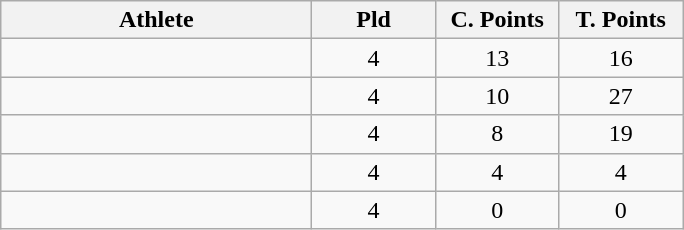<table class="wikitable" style="text-align:center">
<tr>
<th width=200>Athlete</th>
<th width=75>Pld</th>
<th width=75>C. Points</th>
<th width=75>T. Points</th>
</tr>
<tr>
<td style="text-align:left"></td>
<td>4</td>
<td>13</td>
<td>16</td>
</tr>
<tr>
<td style="text-align:left"></td>
<td>4</td>
<td>10</td>
<td>27</td>
</tr>
<tr>
<td style="text-align:left"></td>
<td>4</td>
<td>8</td>
<td>19</td>
</tr>
<tr>
<td style="text-align:left"></td>
<td>4</td>
<td>4</td>
<td>4</td>
</tr>
<tr>
<td style="text-align:left"></td>
<td>4</td>
<td>0</td>
<td>0</td>
</tr>
</table>
